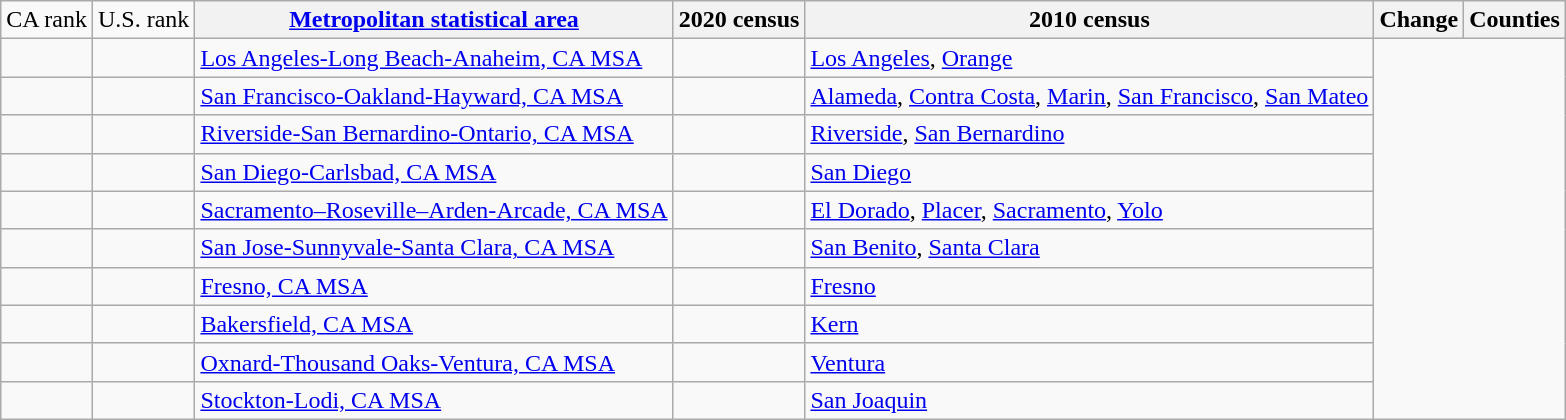<table class="wikitable mw-collapsible">
<tr>
<td>CA rank</td>
<td>U.S. rank</td>
<th><a href='#'>Metropolitan statistical area</a></th>
<th>2020 census</th>
<th>2010 census</th>
<th>Change</th>
<th>Counties</th>
</tr>
<tr>
<td align="center"></td>
<td align="center"></td>
<td><a href='#'>Los Angeles-Long Beach-Anaheim, CA MSA</a></td>
<td></td>
<td><a href='#'>Los Angeles</a>, <a href='#'>Orange</a></td>
</tr>
<tr>
<td align="center"></td>
<td align="center"></td>
<td><a href='#'>San Francisco-Oakland-Hayward, CA MSA</a></td>
<td></td>
<td><a href='#'>Alameda</a>, <a href='#'>Contra Costa</a>, <a href='#'>Marin</a>, <a href='#'>San Francisco</a>, <a href='#'>San Mateo</a></td>
</tr>
<tr>
<td align="center"></td>
<td align="center"></td>
<td><a href='#'>Riverside-San Bernardino-Ontario, CA MSA</a></td>
<td></td>
<td><a href='#'>Riverside</a>, <a href='#'>San Bernardino</a></td>
</tr>
<tr>
<td align="center"></td>
<td align="center"></td>
<td><a href='#'>San Diego-Carlsbad, CA MSA</a></td>
<td></td>
<td><a href='#'>San Diego</a></td>
</tr>
<tr>
<td align="center"></td>
<td align="center"></td>
<td><a href='#'>Sacramento–Roseville–Arden-Arcade, CA MSA</a></td>
<td></td>
<td><a href='#'>El Dorado</a>, <a href='#'>Placer</a>, <a href='#'>Sacramento</a>, <a href='#'>Yolo</a></td>
</tr>
<tr>
<td align="center"></td>
<td align="center"></td>
<td><a href='#'>San Jose-Sunnyvale-Santa Clara, CA MSA</a></td>
<td></td>
<td><a href='#'>San Benito</a>, <a href='#'>Santa Clara</a></td>
</tr>
<tr>
<td align="center"></td>
<td align="center"></td>
<td><a href='#'>Fresno, CA MSA</a></td>
<td></td>
<td><a href='#'>Fresno</a></td>
</tr>
<tr>
<td align="center"></td>
<td align="center"></td>
<td><a href='#'>Bakersfield, CA MSA</a></td>
<td></td>
<td><a href='#'>Kern</a></td>
</tr>
<tr>
<td align="center"></td>
<td align="center"></td>
<td><a href='#'>Oxnard-Thousand Oaks-Ventura, CA MSA</a></td>
<td></td>
<td><a href='#'>Ventura</a></td>
</tr>
<tr>
<td align="center"></td>
<td align="center"></td>
<td><a href='#'>Stockton-Lodi, CA MSA</a></td>
<td></td>
<td><a href='#'>San Joaquin</a></td>
</tr>
</table>
